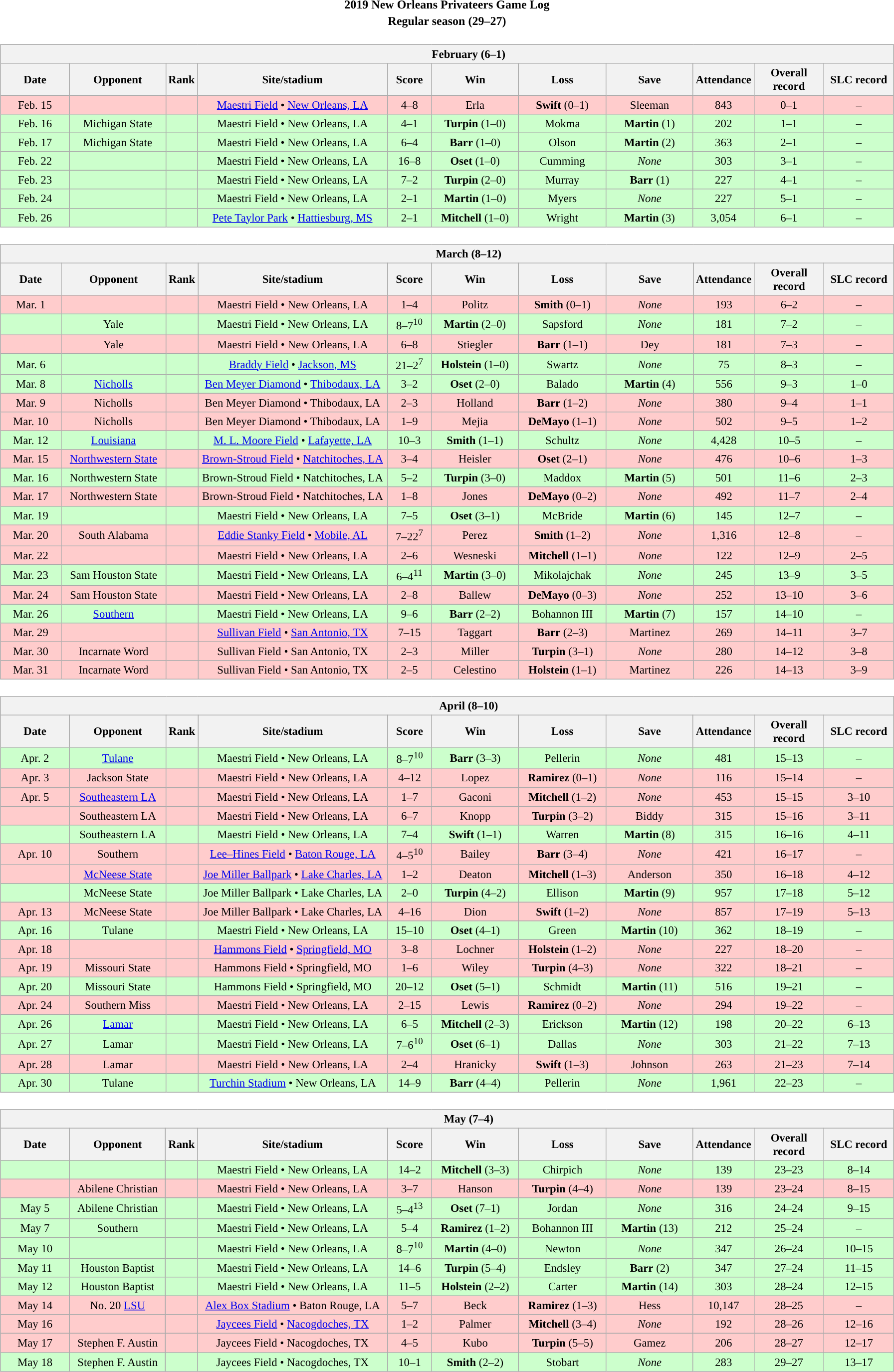<table class="toccolours" width=95% style="clear:both; margin:1.5em auto; text-align:center;">
<tr>
<th colspan=2>2019 New Orleans Privateers Game Log</th>
</tr>
<tr>
<th colspan=2>Regular season (29–27)</th>
</tr>
<tr valign="top">
<td><br><table class="wikitable collapsible collapsed" style="margin:auto; width:100%; text-align:center; font-size:95%">
<tr>
<th colspan=12 style="padding-left:4em;">February (6–1)</th>
</tr>
<tr>
<th bgcolor="#DDDDFF" width="8%">Date</th>
<th bgcolor="#DDDDFF" width="11%">Opponent</th>
<th bgcolor="#DDDDFF" width="2%">Rank</th>
<th bgcolor="#DDDDFF" width="22%">Site/stadium</th>
<th bgcolor="#DDDDFF" width="5%">Score</th>
<th bgcolor="#DDDDFF" width="10%">Win</th>
<th bgcolor="#DDDDFF" width="10%">Loss</th>
<th bgcolor="#DDDDFF" width="10%">Save</th>
<th bgcolor="#DDDDFF" width="6%">Attendance</th>
<th bgcolor="#DDDDFF" width="8%">Overall record</th>
<th bgcolor="#DDDDFF" width="8%">SLC record</th>
</tr>
<tr align="center" bgcolor=ffcccc>
<td>Feb. 15</td>
<td></td>
<td></td>
<td><a href='#'>Maestri Field</a> • <a href='#'>New Orleans, LA</a></td>
<td>4–8</td>
<td>Erla</td>
<td><strong>Swift</strong> (0–1)</td>
<td>Sleeman</td>
<td>843</td>
<td>0–1</td>
<td>–</td>
</tr>
<tr align="center" bgcolor=ccffcc>
<td>Feb. 16</td>
<td>Michigan State</td>
<td></td>
<td>Maestri Field • New Orleans, LA</td>
<td>4–1</td>
<td><strong>Turpin</strong> (1–0)</td>
<td>Mokma</td>
<td><strong>Martin</strong> (1)</td>
<td>202</td>
<td>1–1</td>
<td>–</td>
</tr>
<tr align="center" bgcolor=ccffcc>
<td>Feb. 17</td>
<td>Michigan State</td>
<td></td>
<td>Maestri Field • New Orleans, LA</td>
<td>6–4</td>
<td><strong>Barr</strong> (1–0)</td>
<td>Olson</td>
<td><strong>Martin</strong> (2)</td>
<td>363</td>
<td>2–1</td>
<td>–</td>
</tr>
<tr align="center" bgcolor=ccffcc>
<td>Feb. 22</td>
<td></td>
<td></td>
<td>Maestri Field • New Orleans, LA</td>
<td>16–8</td>
<td><strong>Oset</strong> (1–0)</td>
<td>Cumming</td>
<td><em>None</em></td>
<td>303</td>
<td>3–1</td>
<td>–</td>
</tr>
<tr align="center" bgcolor=ccffcc>
<td>Feb. 23</td>
<td></td>
<td></td>
<td>Maestri Field • New Orleans, LA</td>
<td>7–2</td>
<td><strong>Turpin</strong> (2–0)</td>
<td>Murray</td>
<td><strong>Barr</strong> (1)</td>
<td>227</td>
<td>4–1</td>
<td>–</td>
</tr>
<tr align="center" bgcolor=ccffcc>
<td>Feb. 24</td>
<td></td>
<td></td>
<td>Maestri Field • New Orleans, LA</td>
<td>2–1</td>
<td><strong>Martin</strong> (1–0)</td>
<td>Myers</td>
<td><em>None</em></td>
<td>227</td>
<td>5–1</td>
<td>–</td>
</tr>
<tr align="center" bgcolor=ccffcc>
<td>Feb. 26</td>
<td></td>
<td></td>
<td><a href='#'>Pete Taylor Park</a> • <a href='#'>Hattiesburg, MS</a></td>
<td>2–1</td>
<td><strong>Mitchell</strong> (1–0)</td>
<td>Wright</td>
<td><strong>Martin</strong> (3)</td>
<td>3,054</td>
<td>6–1</td>
<td>–</td>
</tr>
</table>
</td>
</tr>
<tr>
<td><br><table class="wikitable collapsible collapsed" style="margin:auto; width:100%; text-align:center; font-size:95%">
<tr>
<th colspan=12 style="padding-left:4em;">March (8–12)</th>
</tr>
<tr>
<th bgcolor="#DDDDFF" width="7%">Date</th>
<th bgcolor="#DDDDFF" width="12%">Opponent</th>
<th bgcolor="#DDDDFF" width="2%">Rank</th>
<th bgcolor="#DDDDFF" width="22%">Site/stadium</th>
<th bgcolor="#DDDDFF" width="5%">Score</th>
<th bgcolor="#DDDDFF" width="10%">Win</th>
<th bgcolor="#DDDDFF" width="10%">Loss</th>
<th bgcolor="#DDDDFF" width="10%">Save</th>
<th bgcolor="#DDDDFF" width="6%">Attendance</th>
<th bgcolor="#DDDDFF" width="8%">Overall record</th>
<th bgcolor="#DDDDFF" width="8%">SLC record</th>
</tr>
<tr align="center" bgcolor=ffcccc>
<td>Mar. 1</td>
<td></td>
<td></td>
<td>Maestri Field • New Orleans, LA</td>
<td>1–4</td>
<td>Politz</td>
<td><strong>Smith</strong> (0–1)</td>
<td><em>None</em></td>
<td>193</td>
<td>6–2</td>
<td>–</td>
</tr>
<tr align="center" bgcolor=ccffcc>
<td></td>
<td>Yale</td>
<td></td>
<td>Maestri Field • New Orleans, LA</td>
<td>8–7<sup>10</sup></td>
<td><strong>Martin</strong> (2–0)</td>
<td>Sapsford</td>
<td><em>None</em></td>
<td>181</td>
<td>7–2</td>
<td>–</td>
</tr>
<tr align="center" bgcolor=ffcccc>
<td></td>
<td>Yale</td>
<td></td>
<td>Maestri Field • New Orleans, LA</td>
<td>6–8</td>
<td>Stiegler</td>
<td><strong>Barr</strong> (1–1)</td>
<td>Dey</td>
<td>181</td>
<td>7–3</td>
<td>–</td>
</tr>
<tr align="center" bgcolor=ccffcc>
<td>Mar. 6</td>
<td></td>
<td></td>
<td><a href='#'>Braddy Field</a> • <a href='#'>Jackson, MS</a></td>
<td>21–2<sup>7</sup></td>
<td><strong>Holstein</strong> (1–0)</td>
<td>Swartz</td>
<td><em>None</em></td>
<td>75</td>
<td>8–3</td>
<td>–</td>
</tr>
<tr align="center" bgcolor=ccffcc>
<td>Mar. 8</td>
<td><a href='#'>Nicholls</a></td>
<td></td>
<td><a href='#'>Ben Meyer Diamond</a> • <a href='#'>Thibodaux, LA</a></td>
<td>3–2</td>
<td><strong>Oset</strong> (2–0)</td>
<td>Balado</td>
<td><strong>Martin</strong> (4)</td>
<td>556</td>
<td>9–3</td>
<td>1–0</td>
</tr>
<tr align="center" bgcolor=ffcccc>
<td>Mar. 9</td>
<td>Nicholls</td>
<td></td>
<td>Ben Meyer Diamond • Thibodaux, LA</td>
<td>2–3</td>
<td>Holland</td>
<td><strong>Barr</strong> (1–2)</td>
<td><em>None</em></td>
<td>380</td>
<td>9–4</td>
<td>1–1</td>
</tr>
<tr align="center" bgcolor=ffcccc>
<td>Mar. 10</td>
<td>Nicholls</td>
<td></td>
<td>Ben Meyer Diamond • Thibodaux, LA</td>
<td>1–9</td>
<td>Mejia</td>
<td><strong>DeMayo</strong> (1–1)</td>
<td><em>None</em></td>
<td>502</td>
<td>9–5</td>
<td>1–2</td>
</tr>
<tr align="center" bgcolor=ccffcc>
<td>Mar. 12</td>
<td><a href='#'>Louisiana</a></td>
<td></td>
<td><a href='#'>M. L. Moore Field</a> • <a href='#'>Lafayette, LA</a></td>
<td>10–3</td>
<td><strong>Smith</strong> (1–1)</td>
<td>Schultz</td>
<td><em>None</em></td>
<td>4,428</td>
<td>10–5</td>
<td>–</td>
</tr>
<tr align="center" bgcolor=ffcccc>
<td>Mar. 15</td>
<td><a href='#'>Northwestern State</a></td>
<td></td>
<td><a href='#'>Brown-Stroud Field</a> • <a href='#'>Natchitoches, LA</a></td>
<td>3–4</td>
<td>Heisler</td>
<td><strong>Oset</strong> (2–1)</td>
<td><em>None</em></td>
<td>476</td>
<td>10–6</td>
<td>1–3</td>
</tr>
<tr align="center" bgcolor=ccffcc>
<td>Mar. 16</td>
<td>Northwestern State</td>
<td></td>
<td>Brown-Stroud Field • Natchitoches, LA</td>
<td>5–2</td>
<td><strong>Turpin</strong> (3–0)</td>
<td>Maddox</td>
<td><strong>Martin</strong> (5)</td>
<td>501</td>
<td>11–6</td>
<td>2–3</td>
</tr>
<tr align="center" bgcolor=ffcccc>
<td>Mar. 17</td>
<td>Northwestern State</td>
<td></td>
<td>Brown-Stroud Field • Natchitoches, LA</td>
<td>1–8</td>
<td>Jones</td>
<td><strong>DeMayo</strong> (0–2)</td>
<td><em>None</em></td>
<td>492</td>
<td>11–7</td>
<td>2–4</td>
</tr>
<tr align="center" bgcolor=ccffcc>
<td>Mar. 19</td>
<td></td>
<td></td>
<td>Maestri Field • New Orleans, LA</td>
<td>7–5</td>
<td><strong>Oset</strong> (3–1)</td>
<td>McBride</td>
<td><strong>Martin</strong> (6)</td>
<td>145</td>
<td>12–7</td>
<td>–</td>
</tr>
<tr align="center" bgcolor=ffcccc>
<td>Mar. 20</td>
<td>South Alabama</td>
<td></td>
<td><a href='#'>Eddie Stanky Field</a> • <a href='#'>Mobile, AL</a></td>
<td>7–22<sup>7</sup></td>
<td>Perez</td>
<td><strong>Smith</strong> (1–2)</td>
<td><em>None</em></td>
<td>1,316</td>
<td>12–8</td>
<td>–</td>
</tr>
<tr align="center" bgcolor=ffcccc>
<td>Mar. 22</td>
<td></td>
<td></td>
<td>Maestri Field • New Orleans, LA</td>
<td>2–6</td>
<td>Wesneski</td>
<td><strong>Mitchell</strong> (1–1)</td>
<td><em>None</em></td>
<td>122</td>
<td>12–9</td>
<td>2–5</td>
</tr>
<tr align="center" bgcolor=ccffcc>
<td>Mar. 23</td>
<td>Sam Houston State</td>
<td></td>
<td>Maestri Field • New Orleans, LA</td>
<td>6–4<sup>11</sup></td>
<td><strong>Martin</strong> (3–0)</td>
<td>Mikolajchak</td>
<td><em>None</em></td>
<td>245</td>
<td>13–9</td>
<td>3–5</td>
</tr>
<tr align="center" bgcolor=ffcccc>
<td>Mar. 24</td>
<td>Sam Houston State</td>
<td></td>
<td>Maestri Field • New Orleans, LA</td>
<td>2–8</td>
<td>Ballew</td>
<td><strong>DeMayo</strong> (0–3)</td>
<td><em>None</em></td>
<td>252</td>
<td>13–10</td>
<td>3–6</td>
</tr>
<tr align="center" bgcolor=ccffcc>
<td>Mar. 26</td>
<td><a href='#'>Southern</a></td>
<td></td>
<td>Maestri Field • New Orleans, LA</td>
<td>9–6</td>
<td><strong>Barr</strong> (2–2)</td>
<td>Bohannon III</td>
<td><strong>Martin</strong> (7)</td>
<td>157</td>
<td>14–10</td>
<td>–</td>
</tr>
<tr align="center" bgcolor=ffcccc>
<td>Mar. 29</td>
<td></td>
<td></td>
<td><a href='#'>Sullivan Field</a> • <a href='#'>San Antonio, TX</a></td>
<td>7–15</td>
<td>Taggart</td>
<td><strong>Barr</strong> (2–3)</td>
<td>Martinez</td>
<td>269</td>
<td>14–11</td>
<td>3–7</td>
</tr>
<tr align="center" bgcolor=ffcccc>
<td>Mar. 30</td>
<td>Incarnate Word</td>
<td></td>
<td>Sullivan Field • San Antonio, TX</td>
<td>2–3</td>
<td>Miller</td>
<td><strong>Turpin</strong> (3–1)</td>
<td><em>None</em></td>
<td>280</td>
<td>14–12</td>
<td>3–8</td>
</tr>
<tr align="center" bgcolor=ffcccc>
<td>Mar. 31</td>
<td>Incarnate Word</td>
<td></td>
<td>Sullivan Field • San Antonio, TX</td>
<td>2–5</td>
<td>Celestino</td>
<td><strong>Holstein</strong> (1–1)</td>
<td>Martinez</td>
<td>226</td>
<td>14–13</td>
<td>3–9</td>
</tr>
</table>
</td>
</tr>
<tr>
<td><br><table class="wikitable collapsible collapsed" style="margin:auto; width:100%; text-align:center; font-size:95%">
<tr>
<th colspan=12 style="padding-left:4em;">April (8–10)</th>
</tr>
<tr>
<th bgcolor="#DDDDFF" width="8%">Date</th>
<th bgcolor="#DDDDFF" width="11%">Opponent</th>
<th bgcolor="#DDDDFF" width="2%">Rank</th>
<th bgcolor="#DDDDFF" width="22%">Site/stadium</th>
<th bgcolor="#DDDDFF" width="5%">Score</th>
<th bgcolor="#DDDDFF" width="10%">Win</th>
<th bgcolor="#DDDDFF" width="10%">Loss</th>
<th bgcolor="#DDDDFF" width="10%">Save</th>
<th bgcolor="#DDDDFF" width="6%">Attendance</th>
<th bgcolor="#DDDDFF" width="8%">Overall record</th>
<th bgcolor="#DDDDFF" width="8%">SLC record</th>
</tr>
<tr align="center" bgcolor=ccffcc>
<td>Apr. 2</td>
<td><a href='#'>Tulane</a></td>
<td></td>
<td>Maestri Field • New Orleans, LA</td>
<td>8–7<sup>10</sup></td>
<td><strong>Barr</strong> (3–3)</td>
<td>Pellerin</td>
<td><em>None</em></td>
<td>481</td>
<td>15–13</td>
<td>–</td>
</tr>
<tr align="center" bgcolor=ffcccc>
<td>Apr. 3</td>
<td>Jackson State</td>
<td></td>
<td>Maestri Field • New Orleans, LA</td>
<td>4–12</td>
<td>Lopez</td>
<td><strong>Ramirez</strong> (0–1)</td>
<td><em>None</em></td>
<td>116</td>
<td>15–14</td>
<td>–</td>
</tr>
<tr align="center" bgcolor=ffcccc>
<td>Apr. 5</td>
<td><a href='#'>Southeastern LA</a></td>
<td></td>
<td>Maestri Field • New Orleans, LA</td>
<td>1–7</td>
<td>Gaconi</td>
<td><strong>Mitchell</strong> (1–2)</td>
<td><em>None</em></td>
<td>453</td>
<td>15–15</td>
<td>3–10</td>
</tr>
<tr align="center" bgcolor=ffcccc>
<td></td>
<td>Southeastern LA</td>
<td></td>
<td>Maestri Field • New Orleans, LA</td>
<td>6–7</td>
<td>Knopp</td>
<td><strong>Turpin</strong> (3–2)</td>
<td>Biddy</td>
<td>315</td>
<td>15–16</td>
<td>3–11</td>
</tr>
<tr align="center" bgcolor=ccffcc>
<td></td>
<td>Southeastern LA</td>
<td></td>
<td>Maestri Field • New Orleans, LA</td>
<td>7–4</td>
<td><strong>Swift</strong> (1–1)</td>
<td>Warren</td>
<td><strong>Martin</strong> (8)</td>
<td>315</td>
<td>16–16</td>
<td>4–11</td>
</tr>
<tr align="center" bgcolor=ffcccc>
<td>Apr. 10</td>
<td>Southern</td>
<td></td>
<td><a href='#'>Lee–Hines Field</a> • <a href='#'>Baton Rouge, LA</a></td>
<td>4–5<sup>10</sup></td>
<td>Bailey</td>
<td><strong>Barr</strong> (3–4)</td>
<td><em>None</em></td>
<td>421</td>
<td>16–17</td>
<td>–</td>
</tr>
<tr align="center" bgcolor=ffcccc>
<td></td>
<td><a href='#'>McNeese State</a></td>
<td></td>
<td><a href='#'>Joe Miller Ballpark</a> • <a href='#'>Lake Charles, LA</a></td>
<td>1–2</td>
<td>Deaton</td>
<td><strong>Mitchell</strong> (1–3)</td>
<td>Anderson</td>
<td>350</td>
<td>16–18</td>
<td>4–12</td>
</tr>
<tr align="center" bgcolor=ccffcc>
<td></td>
<td>McNeese State</td>
<td></td>
<td>Joe Miller Ballpark • Lake Charles, LA</td>
<td>2–0</td>
<td><strong>Turpin</strong> (4–2)</td>
<td>Ellison</td>
<td><strong>Martin</strong> (9)</td>
<td>957</td>
<td>17–18</td>
<td>5–12</td>
</tr>
<tr align="center" bgcolor=ffcccc>
<td>Apr. 13</td>
<td>McNeese State</td>
<td></td>
<td>Joe Miller Ballpark • Lake Charles, LA</td>
<td>4–16</td>
<td>Dion</td>
<td><strong>Swift</strong> (1–2)</td>
<td><em>None</em></td>
<td>857</td>
<td>17–19</td>
<td>5–13</td>
</tr>
<tr align="center" bgcolor=ccffcc>
<td>Apr. 16</td>
<td>Tulane</td>
<td></td>
<td>Maestri Field • New Orleans, LA</td>
<td>15–10</td>
<td><strong>Oset</strong> (4–1)</td>
<td>Green</td>
<td><strong>Martin</strong> (10)</td>
<td>362</td>
<td>18–19</td>
<td>–</td>
</tr>
<tr align="center" bgcolor=ffcccc>
<td>Apr. 18</td>
<td></td>
<td></td>
<td><a href='#'>Hammons Field</a> • <a href='#'>Springfield, MO</a></td>
<td>3–8</td>
<td>Lochner</td>
<td><strong>Holstein</strong> (1–2)</td>
<td><em>None</em></td>
<td>227</td>
<td>18–20</td>
<td>–</td>
</tr>
<tr align="center" bgcolor=ffcccc>
<td>Apr. 19</td>
<td>Missouri State</td>
<td></td>
<td>Hammons Field • Springfield, MO</td>
<td>1–6</td>
<td>Wiley</td>
<td><strong>Turpin</strong> (4–3)</td>
<td><em>None</em></td>
<td>322</td>
<td>18–21</td>
<td>–</td>
</tr>
<tr align="center" bgcolor=ccffcc>
<td>Apr. 20</td>
<td>Missouri State</td>
<td></td>
<td>Hammons Field • Springfield, MO</td>
<td>20–12</td>
<td><strong>Oset</strong> (5–1)</td>
<td>Schmidt</td>
<td><strong>Martin</strong> (11)</td>
<td>516</td>
<td>19–21</td>
<td>–</td>
</tr>
<tr align="center" bgcolor=ffcccc>
<td>Apr. 24</td>
<td>Southern Miss</td>
<td></td>
<td>Maestri Field • New Orleans, LA</td>
<td>2–15</td>
<td>Lewis</td>
<td><strong>Ramirez</strong> (0–2)</td>
<td><em>None</em></td>
<td>294</td>
<td>19–22</td>
<td>–</td>
</tr>
<tr align="center" bgcolor=ccffcc>
<td>Apr. 26</td>
<td><a href='#'>Lamar</a></td>
<td></td>
<td>Maestri Field • New Orleans, LA</td>
<td>6–5</td>
<td><strong>Mitchell</strong> (2–3)</td>
<td>Erickson</td>
<td><strong>Martin</strong> (12)</td>
<td>198</td>
<td>20–22</td>
<td>6–13</td>
</tr>
<tr align="center" bgcolor=ccffcc>
<td>Apr. 27</td>
<td>Lamar</td>
<td></td>
<td>Maestri Field • New Orleans, LA</td>
<td>7–6<sup>10</sup></td>
<td><strong>Oset</strong> (6–1)</td>
<td>Dallas</td>
<td><em>None</em></td>
<td>303</td>
<td>21–22</td>
<td>7–13</td>
</tr>
<tr align="center" bgcolor=ffcccc>
<td>Apr. 28</td>
<td>Lamar</td>
<td></td>
<td>Maestri Field • New Orleans, LA</td>
<td>2–4</td>
<td>Hranicky</td>
<td><strong>Swift</strong> (1–3)</td>
<td>Johnson</td>
<td>263</td>
<td>21–23</td>
<td>7–14</td>
</tr>
<tr align="center" bgcolor=ccffcc>
<td>Apr. 30</td>
<td>Tulane</td>
<td></td>
<td><a href='#'>Turchin Stadium</a> • New Orleans, LA</td>
<td>14–9</td>
<td><strong>Barr</strong> (4–4)</td>
<td>Pellerin</td>
<td><em>None</em></td>
<td>1,961</td>
<td>22–23</td>
<td>–</td>
</tr>
</table>
</td>
</tr>
<tr>
<td><br><table class="wikitable collapsible collapsed" style="margin:auto; width:100%; text-align:center; font-size:95%">
<tr>
<th colspan=12 style="padding-left:4em;">May (7–4)</th>
</tr>
<tr>
<th bgcolor="#DDDDFF" width="8%">Date</th>
<th bgcolor="#DDDDFF" width="11%">Opponent</th>
<th bgcolor="#DDDDFF" width="2%">Rank</th>
<th bgcolor="#DDDDFF" width="22%">Site/stadium</th>
<th bgcolor="#DDDDFF" width="5%">Score</th>
<th bgcolor="#DDDDFF" width="10%">Win</th>
<th bgcolor="#DDDDFF" width="10%">Loss</th>
<th bgcolor="#DDDDFF" width="10%">Save</th>
<th bgcolor="#DDDDFF" width="6%">Attendance</th>
<th bgcolor="#DDDDFF" width="8%">Overall record</th>
<th bgcolor="#DDDDFF" width="8%">SLC record</th>
</tr>
<tr align="center" bgcolor=ccffcc>
<td></td>
<td></td>
<td></td>
<td>Maestri Field • New Orleans, LA</td>
<td>14–2</td>
<td><strong>Mitchell</strong> (3–3)</td>
<td>Chirpich</td>
<td><em>None</em></td>
<td>139</td>
<td>23–23</td>
<td>8–14</td>
</tr>
<tr align="center" bgcolor=ffcccc>
<td></td>
<td>Abilene Christian</td>
<td></td>
<td>Maestri Field • New Orleans, LA</td>
<td>3–7</td>
<td>Hanson</td>
<td><strong>Turpin</strong> (4–4)</td>
<td><em>None</em></td>
<td>139</td>
<td>23–24</td>
<td>8–15</td>
</tr>
<tr align="center" bgcolor=ccffcc>
<td>May 5</td>
<td>Abilene Christian</td>
<td></td>
<td>Maestri Field • New Orleans, LA</td>
<td>5–4<sup>13</sup></td>
<td><strong>Oset</strong> (7–1)</td>
<td>Jordan</td>
<td><em>None</em></td>
<td>316</td>
<td>24–24</td>
<td>9–15</td>
</tr>
<tr align="center" bgcolor=ccffcc>
<td>May 7</td>
<td>Southern</td>
<td></td>
<td>Maestri Field • New Orleans, LA</td>
<td>5–4</td>
<td><strong>Ramirez</strong> (1–2)</td>
<td>Bohannon III</td>
<td><strong>Martin</strong> (13)</td>
<td>212</td>
<td>25–24</td>
<td>–</td>
</tr>
<tr align="center" bgcolor=ccffcc>
<td>May 10</td>
<td></td>
<td></td>
<td>Maestri Field • New Orleans, LA</td>
<td>8–7<sup>10</sup></td>
<td><strong>Martin</strong> (4–0)</td>
<td>Newton</td>
<td><em>None</em></td>
<td>347</td>
<td>26–24</td>
<td>10–15</td>
</tr>
<tr align="center" bgcolor=ccffcc>
<td>May 11</td>
<td>Houston Baptist</td>
<td></td>
<td>Maestri Field • New Orleans, LA</td>
<td>14–6</td>
<td><strong>Turpin</strong> (5–4)</td>
<td>Endsley</td>
<td><strong>Barr</strong> (2)</td>
<td>347</td>
<td>27–24</td>
<td>11–15</td>
</tr>
<tr align="center" bgcolor=ccffcc>
<td>May 12</td>
<td>Houston Baptist</td>
<td></td>
<td>Maestri Field • New Orleans, LA</td>
<td>11–5</td>
<td><strong>Holstein</strong> (2–2)</td>
<td>Carter</td>
<td><strong>Martin</strong> (14)</td>
<td>303</td>
<td>28–24</td>
<td>12–15</td>
</tr>
<tr align="center" bgcolor=ffcccc>
<td>May 14</td>
<td>No. 20 <a href='#'>LSU</a></td>
<td></td>
<td><a href='#'>Alex Box Stadium</a> • Baton Rouge, LA</td>
<td>5–7</td>
<td>Beck</td>
<td><strong>Ramirez</strong> (1–3)</td>
<td>Hess</td>
<td>10,147</td>
<td>28–25</td>
<td>–</td>
</tr>
<tr align="center" bgcolor=ffcccc>
<td>May 16</td>
<td></td>
<td></td>
<td><a href='#'>Jaycees Field</a> • <a href='#'>Nacogdoches, TX</a></td>
<td>1–2</td>
<td>Palmer</td>
<td><strong>Mitchell</strong> (3–4)</td>
<td><em>None</em></td>
<td>192</td>
<td>28–26</td>
<td>12–16</td>
</tr>
<tr align="center" bgcolor=ffcccc>
<td>May 17</td>
<td>Stephen F. Austin</td>
<td></td>
<td>Jaycees Field • Nacogdoches, TX</td>
<td>4–5</td>
<td>Kubo</td>
<td><strong>Turpin</strong> (5–5)</td>
<td>Gamez</td>
<td>206</td>
<td>28–27</td>
<td>12–17</td>
</tr>
<tr align="center" bgcolor=ccffcc>
<td>May 18</td>
<td>Stephen F. Austin</td>
<td></td>
<td>Jaycees Field • Nacogdoches, TX</td>
<td>10–1</td>
<td><strong>Smith</strong> (2–2)</td>
<td>Stobart</td>
<td><em>None</em></td>
<td>283</td>
<td>29–27</td>
<td>13–17</td>
</tr>
</table>
</td>
</tr>
<tr>
<td></td>
</tr>
</table>
